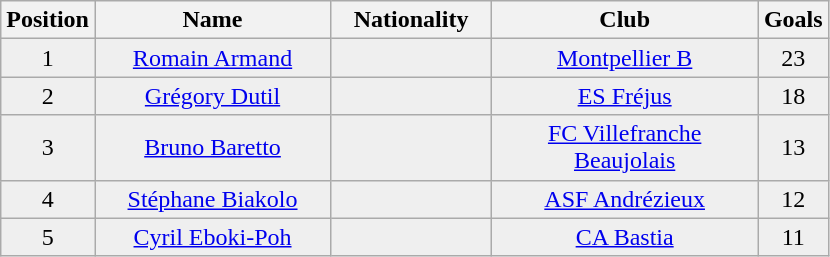<table class="wikitable">
<tr>
<th width="40">Position</th>
<th width="150">Name</th>
<th width="100">Nationality</th>
<th width="170">Club</th>
<th width="40">Goals</th>
</tr>
<tr bgcolor="#EFEFEF">
<td align="center">1</td>
<td style="text-align: center"><a href='#'>Romain Armand</a></td>
<td style="text-align: center"></td>
<td style="text-align: center"><a href='#'>Montpellier B</a></td>
<td style="text-align: center">23</td>
</tr>
<tr bgcolor="#EFEFEF">
<td align="center">2</td>
<td style="text-align: center"><a href='#'>Grégory Dutil</a></td>
<td style="text-align: center"></td>
<td style="text-align: center"><a href='#'>ES Fréjus</a></td>
<td style="text-align: center">18</td>
</tr>
<tr bgcolor="#EFEFEF">
<td align="center">3</td>
<td style="text-align: center"><a href='#'>Bruno Baretto</a></td>
<td style="text-align: center"></td>
<td style="text-align: center"><a href='#'>FC Villefranche Beaujolais</a></td>
<td style="text-align: center">13</td>
</tr>
<tr bgcolor="#EFEFEF">
<td align="center">4</td>
<td style="text-align: center"><a href='#'>Stéphane Biakolo</a></td>
<td style="text-align: center"></td>
<td style="text-align: center"><a href='#'>ASF Andrézieux</a></td>
<td style="text-align: center">12</td>
</tr>
<tr bgcolor="#EFEFEF">
<td align="center">5</td>
<td style="text-align: center"><a href='#'>Cyril Eboki-Poh</a></td>
<td style="text-align: center"></td>
<td style="text-align: center"><a href='#'>CA Bastia</a></td>
<td style="text-align: center">11</td>
</tr>
</table>
